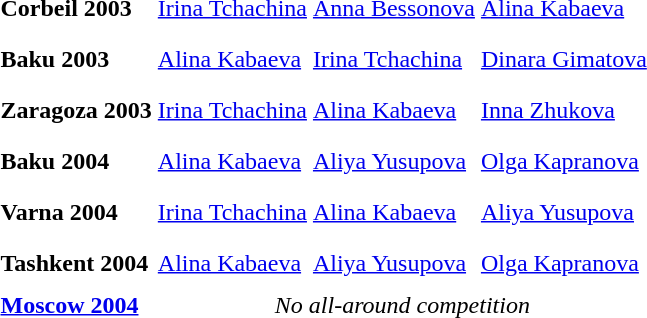<table>
<tr>
<th scope=row style="text-align:left">Corbeil 2003 </th>
<td style="height:30px;"> <a href='#'>Irina Tchachina</a></td>
<td style="height:30px;"> <a href='#'>Anna Bessonova</a></td>
<td style="height:30px;"> <a href='#'>Alina Kabaeva</a></td>
</tr>
<tr>
<th scope=row style="text-align:left">Baku 2003 </th>
<td style="height:30px;"> <a href='#'>Alina Kabaeva</a></td>
<td style="height:30px;"> <a href='#'>Irina Tchachina</a></td>
<td style="height:30px;"> <a href='#'>Dinara Gimatova</a></td>
</tr>
<tr>
<th scope=row style="text-align:left">Zaragoza 2003 </th>
<td style="height:30px;"> <a href='#'>Irina Tchachina</a></td>
<td style="height:30px;"> <a href='#'>Alina Kabaeva</a></td>
<td style="height:30px;"> <a href='#'>Inna Zhukova</a></td>
</tr>
<tr>
<th scope=row style="text-align:left">Baku 2004 </th>
<td style="height:30px;"> <a href='#'>Alina Kabaeva</a></td>
<td style="height:30px;"> <a href='#'>Aliya Yusupova</a></td>
<td style="height:30px;"> <a href='#'>Olga Kapranova</a></td>
</tr>
<tr>
<th scope=row style="text-align:left">Varna 2004 </th>
<td style="height:30px;"> <a href='#'>Irina Tchachina</a></td>
<td style="height:30px;"> <a href='#'>Alina Kabaeva</a></td>
<td style="height:30px;"> <a href='#'>Aliya Yusupova</a></td>
</tr>
<tr>
<th scope=row style="text-align:left">Tashkent 2004 </th>
<td style="height:30px;"> <a href='#'>Alina Kabaeva</a></td>
<td style="height:30px;"> <a href='#'>Aliya Yusupova</a></td>
<td style="height:30px;"> <a href='#'>Olga Kapranova</a></td>
</tr>
<tr>
<th scope=row style="text-align:left"><a href='#'>Moscow 2004</a></th>
<td colspan=3 align=center><em>No all-around competition</em></td>
</tr>
</table>
